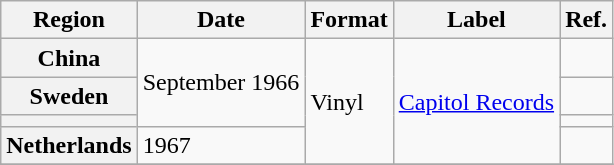<table class="wikitable plainrowheaders">
<tr>
<th scope="col">Region</th>
<th scope="col">Date</th>
<th scope="col">Format</th>
<th scope="col">Label</th>
<th scope="col">Ref.</th>
</tr>
<tr>
<th scope="row">China</th>
<td rowspan="3">September 1966</td>
<td rowspan="4">Vinyl</td>
<td rowspan="4"><a href='#'>Capitol Records</a></td>
<td></td>
</tr>
<tr>
<th scope="row">Sweden</th>
<td></td>
</tr>
<tr>
<th scope="row"></th>
<td></td>
</tr>
<tr>
<th scope="row">Netherlands</th>
<td>1967</td>
<td></td>
</tr>
<tr>
</tr>
</table>
